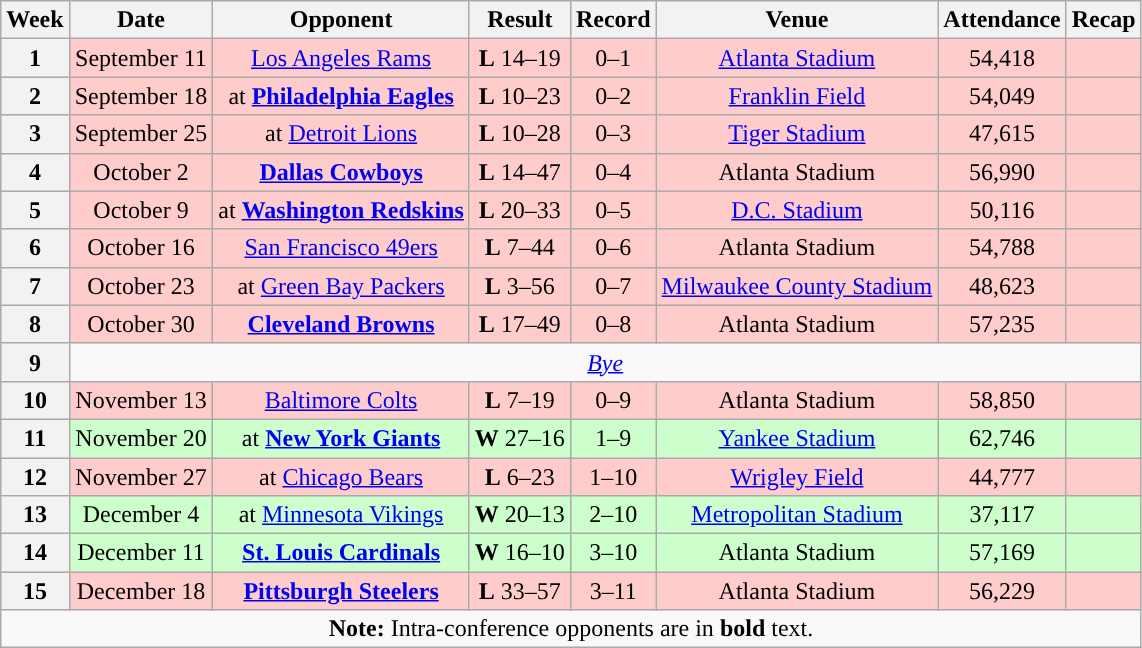<table class="wikitable" style="text-align:center">
<tr>
<th>Week</th>
<th>Date</th>
<th>Opponent</th>
<th>Result</th>
<th>Record</th>
<th>Venue</th>
<th>Attendance</th>
<th>Recap</th>
</tr>
<tr style="background:#fcc;color:#000;">
<th>1</th>
<td>September 11</td>
<td><a href='#'>Los Angeles Rams</a></td>
<td><strong>L</strong> 14–19</td>
<td>0–1</td>
<td><a href='#'>Atlanta Stadium</a></td>
<td>54,418</td>
<td></td>
</tr>
<tr style="background:#fcc;color:#000;">
<th>2</th>
<td>September 18</td>
<td>at <strong><a href='#'>Philadelphia Eagles</a></strong></td>
<td><strong>L</strong> 10–23</td>
<td>0–2</td>
<td><a href='#'>Franklin Field</a></td>
<td>54,049</td>
<td></td>
</tr>
<tr style="background:#fcc;color:#000;">
<th>3</th>
<td>September 25</td>
<td>at <a href='#'>Detroit Lions</a></td>
<td><strong>L</strong> 10–28</td>
<td>0–3</td>
<td><a href='#'>Tiger Stadium</a></td>
<td>47,615</td>
<td></td>
</tr>
<tr style="background:#fcc;color:#000;">
<th>4</th>
<td>October 2</td>
<td><strong><a href='#'>Dallas Cowboys</a></strong></td>
<td><strong>L</strong> 14–47</td>
<td>0–4</td>
<td>Atlanta Stadium</td>
<td>56,990</td>
<td></td>
</tr>
<tr style="background:#fcc;color:#000;">
<th>5</th>
<td>October 9</td>
<td>at <strong><a href='#'>Washington Redskins</a></strong></td>
<td><strong>L</strong> 20–33</td>
<td>0–5</td>
<td><a href='#'>D.C. Stadium</a></td>
<td>50,116</td>
<td></td>
</tr>
<tr style="background:#fcc;color:#000;">
<th>6</th>
<td>October 16</td>
<td><a href='#'>San Francisco 49ers</a></td>
<td><strong>L</strong> 7–44</td>
<td>0–6</td>
<td>Atlanta Stadium</td>
<td>54,788</td>
<td></td>
</tr>
<tr style="background:#fcc;color:#000;">
<th>7</th>
<td>October 23</td>
<td>at <a href='#'>Green Bay Packers</a></td>
<td><strong>L</strong> 3–56</td>
<td>0–7</td>
<td><a href='#'>Milwaukee County Stadium</a></td>
<td>48,623</td>
<td></td>
</tr>
<tr style="background:#fcc;color:#000;">
<th>8</th>
<td>October 30</td>
<td><strong><a href='#'>Cleveland Browns</a></strong></td>
<td><strong>L</strong> 17–49</td>
<td>0–8</td>
<td>Atlanta Stadium</td>
<td>57,235</td>
<td></td>
</tr>
<tr>
<th>9</th>
<td colspan="7"><em><a href='#'>Bye</a></em></td>
</tr>
<tr style="background:#fcc;color:#000;">
<th>10</th>
<td>November 13</td>
<td><a href='#'>Baltimore Colts</a></td>
<td><strong>L</strong> 7–19</td>
<td>0–9</td>
<td>Atlanta Stadium</td>
<td>58,850</td>
<td></td>
</tr>
<tr style="background:#cfc;color:#000;">
<th>11</th>
<td>November 20</td>
<td>at <strong><a href='#'>New York Giants</a></strong></td>
<td><strong>W</strong> 27–16</td>
<td>1–9</td>
<td><a href='#'>Yankee Stadium</a></td>
<td>62,746</td>
<td></td>
</tr>
<tr style="background:#fcc;color:#000;">
<th>12</th>
<td>November 27</td>
<td>at <a href='#'>Chicago Bears</a></td>
<td><strong>L</strong> 6–23</td>
<td>1–10</td>
<td><a href='#'>Wrigley Field</a></td>
<td>44,777</td>
<td></td>
</tr>
<tr style="background:#cfc;color:#000;">
<th>13</th>
<td>December 4</td>
<td>at <a href='#'>Minnesota Vikings</a></td>
<td><strong>W</strong> 20–13</td>
<td>2–10</td>
<td><a href='#'>Metropolitan Stadium</a></td>
<td>37,117</td>
<td></td>
</tr>
<tr style="background:#cfc;color:#000;">
<th>14</th>
<td>December 11</td>
<td><strong><a href='#'>St. Louis Cardinals</a></strong></td>
<td><strong>W</strong> 16–10</td>
<td>3–10</td>
<td>Atlanta Stadium</td>
<td>57,169</td>
<td></td>
</tr>
<tr style="background:#fcc;color:#000;">
<th>15</th>
<td>December 18</td>
<td><strong><a href='#'>Pittsburgh Steelers</a></strong></td>
<td><strong>L</strong> 33–57</td>
<td>3–11</td>
<td>Atlanta Stadium</td>
<td>56,229</td>
<td></td>
</tr>
<tr>
<td colspan="8"><strong>Note:</strong> Intra-conference opponents are in <strong>bold</strong> text.</td>
</tr>
</table>
